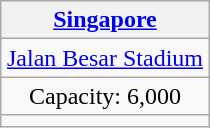<table class="wikitable" style="margin:1em auto; text-align:center">
<tr>
<th colspan=2><a href='#'>Singapore</a></th>
</tr>
<tr>
<td><a href='#'>Jalan Besar Stadium</a></td>
</tr>
<tr>
<td>Capacity: 6,000</td>
</tr>
<tr>
<td></td>
</tr>
</table>
